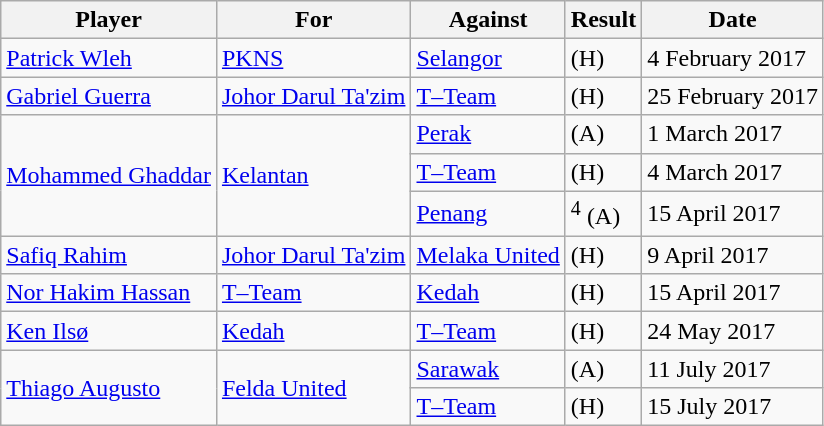<table class="wikitable">
<tr>
<th>Player</th>
<th>For</th>
<th>Against</th>
<th style="text-align:center">Result</th>
<th>Date</th>
</tr>
<tr>
<td> <a href='#'>Patrick Wleh</a></td>
<td><a href='#'>PKNS</a></td>
<td><a href='#'>Selangor</a></td>
<td>  (H)</td>
<td>4 February 2017</td>
</tr>
<tr>
<td> <a href='#'>Gabriel Guerra</a></td>
<td><a href='#'>Johor Darul Ta'zim</a></td>
<td><a href='#'>T–Team</a></td>
<td>  (H)</td>
<td>25 February 2017</td>
</tr>
<tr>
<td rowspan=3> <a href='#'>Mohammed Ghaddar</a></td>
<td rowspan=3><a href='#'>Kelantan</a></td>
<td><a href='#'>Perak</a></td>
<td> (A)</td>
<td>1 March 2017</td>
</tr>
<tr>
<td><a href='#'>T–Team</a></td>
<td> (H)</td>
<td>4 March 2017</td>
</tr>
<tr>
<td><a href='#'>Penang</a></td>
<td><sup>4</sup> (A)</td>
<td>15 April 2017</td>
</tr>
<tr>
<td> <a href='#'>Safiq Rahim</a></td>
<td><a href='#'>Johor Darul Ta'zim</a></td>
<td><a href='#'>Melaka United</a></td>
<td> (H)</td>
<td>9 April 2017</td>
</tr>
<tr>
<td> <a href='#'>Nor Hakim Hassan</a></td>
<td><a href='#'>T–Team</a></td>
<td><a href='#'>Kedah</a></td>
<td>  (H)</td>
<td>15 April 2017</td>
</tr>
<tr>
<td> <a href='#'>Ken Ilsø</a></td>
<td><a href='#'>Kedah</a></td>
<td><a href='#'>T–Team</a></td>
<td> (H)</td>
<td>24 May 2017</td>
</tr>
<tr>
<td rowspan=2> <a href='#'>Thiago Augusto</a></td>
<td rowspan=2><a href='#'>Felda United</a></td>
<td><a href='#'>Sarawak</a></td>
<td> (A)</td>
<td>11 July 2017</td>
</tr>
<tr>
<td><a href='#'>T–Team</a></td>
<td>  (H)</td>
<td>15 July 2017</td>
</tr>
</table>
